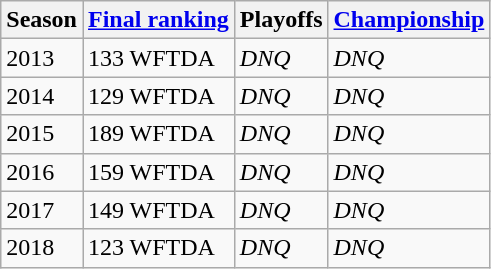<table class="wikitable sortable">
<tr>
<th>Season</th>
<th><a href='#'>Final ranking</a></th>
<th>Playoffs</th>
<th><a href='#'>Championship</a></th>
</tr>
<tr>
<td>2013</td>
<td>133 WFTDA</td>
<td><em>DNQ</em></td>
<td><em>DNQ</em></td>
</tr>
<tr>
<td>2014</td>
<td>129 WFTDA</td>
<td><em>DNQ</em></td>
<td><em>DNQ</em></td>
</tr>
<tr>
<td>2015</td>
<td>189 WFTDA</td>
<td><em>DNQ</em></td>
<td><em>DNQ</em></td>
</tr>
<tr>
<td>2016</td>
<td>159 WFTDA</td>
<td><em>DNQ</em></td>
<td><em>DNQ</em></td>
</tr>
<tr>
<td>2017</td>
<td>149 WFTDA</td>
<td><em>DNQ</em></td>
<td><em>DNQ</em></td>
</tr>
<tr>
<td>2018</td>
<td>123 WFTDA</td>
<td><em>DNQ</em></td>
<td><em>DNQ</em></td>
</tr>
</table>
